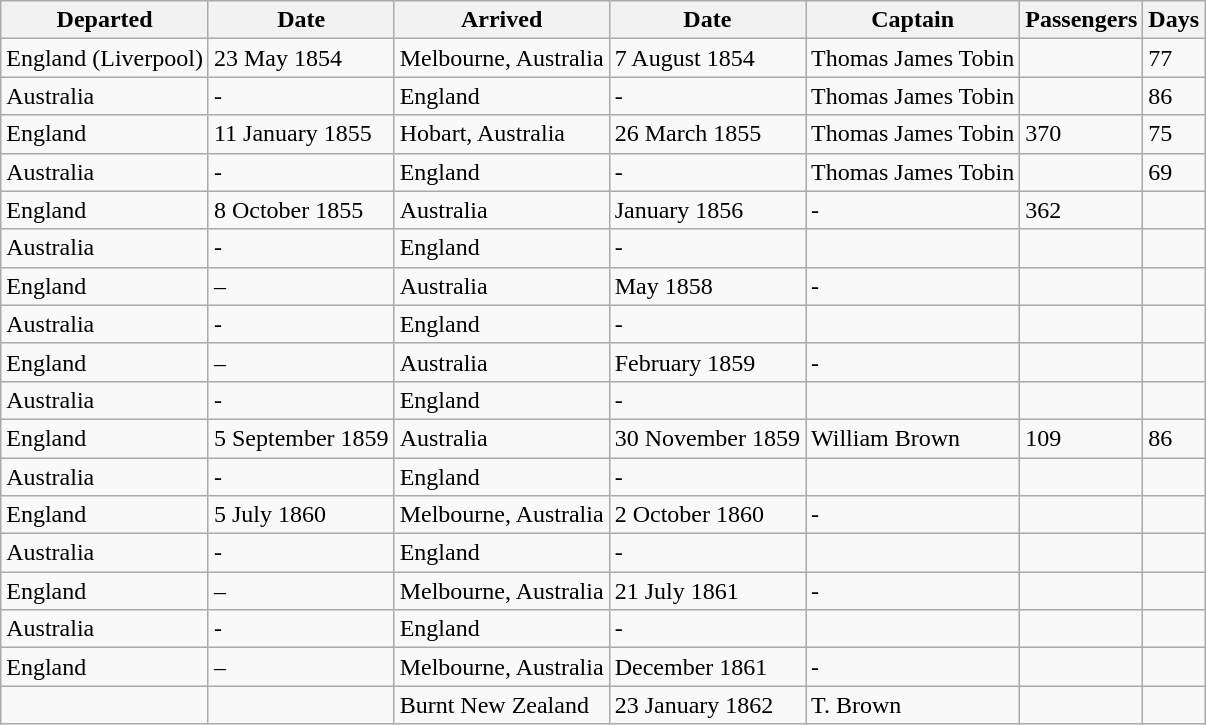<table class="wikitable">
<tr>
<th>Departed</th>
<th>Date</th>
<th>Arrived</th>
<th>Date</th>
<th>Captain</th>
<th>Passengers</th>
<th>Days</th>
</tr>
<tr>
<td>England (Liverpool)</td>
<td>23 May 1854</td>
<td>Melbourne, Australia</td>
<td>7 August 1854</td>
<td>Thomas James Tobin</td>
<td></td>
<td>77</td>
</tr>
<tr>
<td>Australia</td>
<td>-</td>
<td>England</td>
<td>-</td>
<td>Thomas James Tobin</td>
<td></td>
<td>86</td>
</tr>
<tr>
<td>England</td>
<td>11 January 1855</td>
<td>Hobart, Australia</td>
<td>26 March 1855</td>
<td>Thomas James Tobin</td>
<td>370</td>
<td>75</td>
</tr>
<tr>
<td>Australia</td>
<td>-</td>
<td>England</td>
<td>-</td>
<td>Thomas James Tobin</td>
<td></td>
<td>69</td>
</tr>
<tr>
<td>England</td>
<td>8 October 1855</td>
<td>Australia</td>
<td>January 1856</td>
<td>-</td>
<td>362</td>
<td></td>
</tr>
<tr>
<td>Australia</td>
<td>-</td>
<td>England</td>
<td>-</td>
<td></td>
<td></td>
<td></td>
</tr>
<tr>
<td>England</td>
<td>–</td>
<td>Australia</td>
<td>May 1858</td>
<td>-</td>
<td></td>
<td></td>
</tr>
<tr>
<td>Australia</td>
<td>-</td>
<td>England</td>
<td>-</td>
<td></td>
<td></td>
<td></td>
</tr>
<tr>
<td>England</td>
<td>–</td>
<td>Australia</td>
<td>February 1859</td>
<td>-</td>
<td></td>
<td></td>
</tr>
<tr>
<td>Australia</td>
<td>-</td>
<td>England</td>
<td>-</td>
<td></td>
<td></td>
<td></td>
</tr>
<tr>
<td>England</td>
<td>5 September 1859</td>
<td>Australia</td>
<td>30 November 1859</td>
<td>William Brown</td>
<td>109</td>
<td>86</td>
</tr>
<tr>
<td>Australia</td>
<td>-</td>
<td>England</td>
<td>-</td>
<td></td>
<td></td>
<td></td>
</tr>
<tr>
<td>England</td>
<td>5 July 1860</td>
<td>Melbourne, Australia</td>
<td>2 October 1860</td>
<td>-</td>
<td></td>
<td></td>
</tr>
<tr>
<td>Australia</td>
<td>-</td>
<td>England</td>
<td>-</td>
<td></td>
<td></td>
<td></td>
</tr>
<tr>
<td>England</td>
<td>–</td>
<td>Melbourne, Australia</td>
<td>21 July 1861</td>
<td>-</td>
<td></td>
<td></td>
</tr>
<tr>
<td>Australia</td>
<td>-</td>
<td>England</td>
<td>-</td>
<td></td>
<td></td>
<td></td>
</tr>
<tr>
<td>England</td>
<td>–</td>
<td>Melbourne, Australia</td>
<td>December 1861</td>
<td>-</td>
<td></td>
<td></td>
</tr>
<tr>
<td></td>
<td></td>
<td>Burnt New Zealand</td>
<td>23 January 1862</td>
<td>T. Brown</td>
<td></td>
<td></td>
</tr>
</table>
